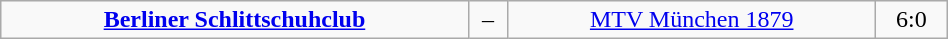<table class="wikitable" width="50%">
<tr align="center">
<td><strong><a href='#'>Berliner Schlittschuhclub</a></strong></td>
<td>–</td>
<td><a href='#'>MTV München 1879</a></td>
<td>6:0</td>
</tr>
</table>
